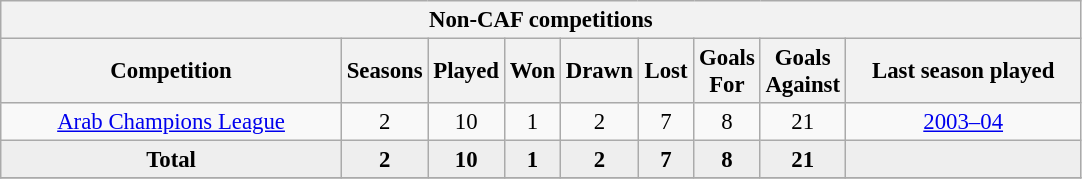<table class="wikitable" style="font-size:95%; text-align: center;">
<tr>
<th colspan="9">Non-CAF competitions</th>
</tr>
<tr>
<th width="220">Competition</th>
<th width="30">Seasons</th>
<th width="30">Played</th>
<th width="30">Won</th>
<th width="30">Drawn</th>
<th width="30">Lost</th>
<th width="30">Goals For</th>
<th width="30">Goals Against</th>
<th width="150">Last season played</th>
</tr>
<tr>
<td><a href='#'>Arab Champions League</a></td>
<td>2</td>
<td>10</td>
<td>1</td>
<td>2</td>
<td>7</td>
<td>8</td>
<td>21</td>
<td><a href='#'>2003–04</a></td>
</tr>
<tr bgcolor=#EEEEEE>
<td><strong>Total</strong></td>
<td><strong>2</strong></td>
<td><strong>10</strong></td>
<td><strong>1</strong></td>
<td><strong>2</strong></td>
<td><strong>7</strong></td>
<td><strong>8</strong></td>
<td><strong>21</strong></td>
<td></td>
</tr>
<tr>
</tr>
</table>
